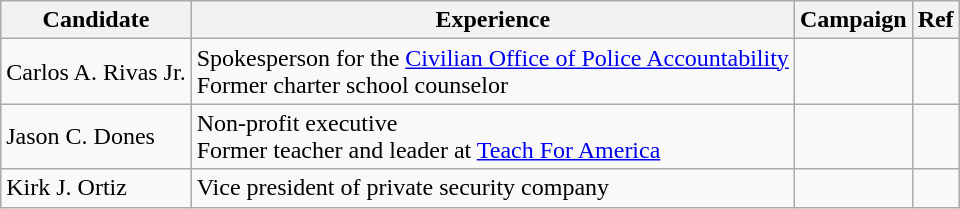<table class="wikitable">
<tr>
<th>Candidate</th>
<th>Experience</th>
<th>Campaign</th>
<th>Ref</th>
</tr>
<tr>
<td>Carlos A. Rivas Jr.</td>
<td>Spokesperson for the <a href='#'>Civilian Office of Police Accountability</a><br>Former charter school counselor</td>
<td></td>
<td></td>
</tr>
<tr>
<td>Jason C. Dones</td>
<td>Non-profit executive<br>Former teacher and leader at <a href='#'>Teach For America</a></td>
<td></td>
<td></td>
</tr>
<tr>
<td>Kirk J. Ortiz</td>
<td>Vice president of private security company</td>
<td></td>
<td></td>
</tr>
</table>
